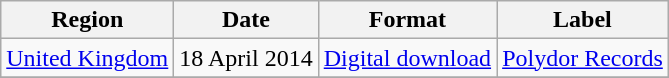<table class=wikitable>
<tr>
<th>Region</th>
<th>Date</th>
<th>Format</th>
<th>Label</th>
</tr>
<tr>
<td><a href='#'>United Kingdom</a></td>
<td>18 April 2014</td>
<td><a href='#'>Digital download</a></td>
<td><a href='#'>Polydor Records</a></td>
</tr>
<tr>
</tr>
</table>
